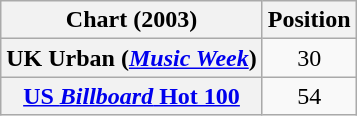<table class="wikitable plainrowheaders" style="text-align:center">
<tr>
<th>Chart (2003)</th>
<th>Position</th>
</tr>
<tr>
<th scope="row">UK Urban (<em><a href='#'>Music Week</a></em>)</th>
<td>30</td>
</tr>
<tr>
<th scope="row"><a href='#'>US <em>Billboard</em> Hot 100</a></th>
<td>54</td>
</tr>
</table>
